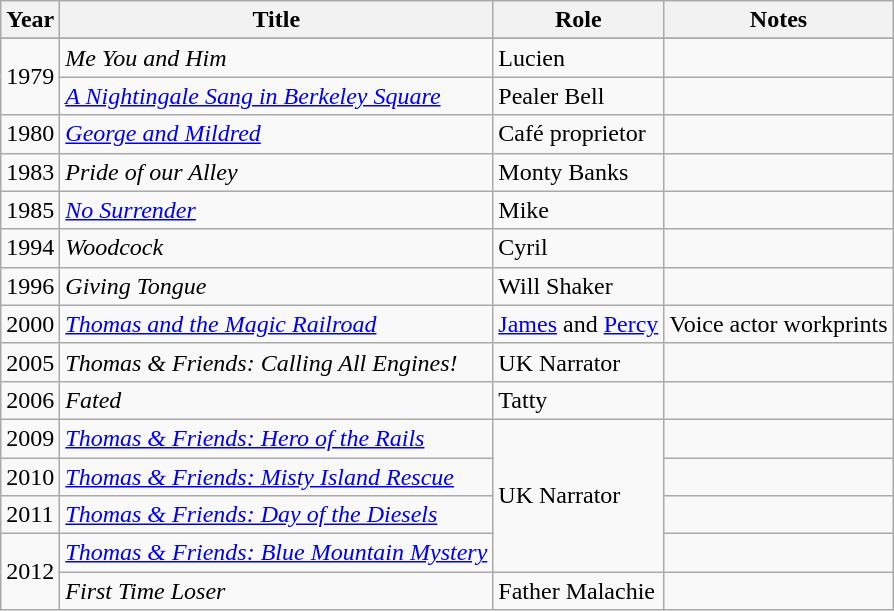<table class="wikitable">
<tr>
<th>Year</th>
<th>Title</th>
<th>Role</th>
<th>Notes</th>
</tr>
<tr |- 1978 || >
</tr>
<tr>
<td rowspan = "2">1979</td>
<td><em>Me You and Him</em></td>
<td>Lucien</td>
<td></td>
</tr>
<tr>
<td><em><a href='#'>A Nightingale Sang in Berkeley Square</a></em></td>
<td>Pealer Bell</td>
<td></td>
</tr>
<tr>
<td>1980</td>
<td><em><a href='#'>George and Mildred</a></em></td>
<td>Café proprietor</td>
<td></td>
</tr>
<tr>
<td>1983</td>
<td><em>Pride of our Alley</em></td>
<td>Monty Banks</td>
<td></td>
</tr>
<tr>
<td>1985</td>
<td><em><a href='#'>No Surrender</a></em></td>
<td>Mike</td>
<td></td>
</tr>
<tr>
<td>1994</td>
<td><em>Woodcock</em></td>
<td>Cyril</td>
<td></td>
</tr>
<tr>
<td>1996</td>
<td><em>Giving Tongue</em></td>
<td>Will Shaker</td>
<td></td>
</tr>
<tr>
<td>2000</td>
<td><em><a href='#'>Thomas and the Magic Railroad</a></em></td>
<td><a href='#'>James</a> and <a href='#'>Percy</a></td>
<td>Voice actor workprints</td>
</tr>
<tr>
<td>2005</td>
<td><em>Thomas & Friends: Calling All Engines!</em></td>
<td>UK Narrator</td>
<td></td>
</tr>
<tr>
<td>2006</td>
<td><em>Fated</em></td>
<td>Tatty</td>
<td></td>
</tr>
<tr>
<td>2009</td>
<td><em><a href='#'>Thomas & Friends: Hero of the Rails</a></em></td>
<td rowspan = "4">UK Narrator</td>
<td></td>
</tr>
<tr>
<td>2010</td>
<td><em><a href='#'>Thomas & Friends: Misty Island Rescue</a></em></td>
<td></td>
</tr>
<tr>
<td>2011</td>
<td><em><a href='#'>Thomas & Friends: Day of the Diesels</a></em></td>
<td></td>
</tr>
<tr>
<td rowspan = "2">2012</td>
<td><em><a href='#'>Thomas & Friends: Blue Mountain Mystery</a></em></td>
<td></td>
</tr>
<tr>
<td><em>First Time Loser</em></td>
<td>Father Malachie</td>
<td></td>
</tr>
</table>
